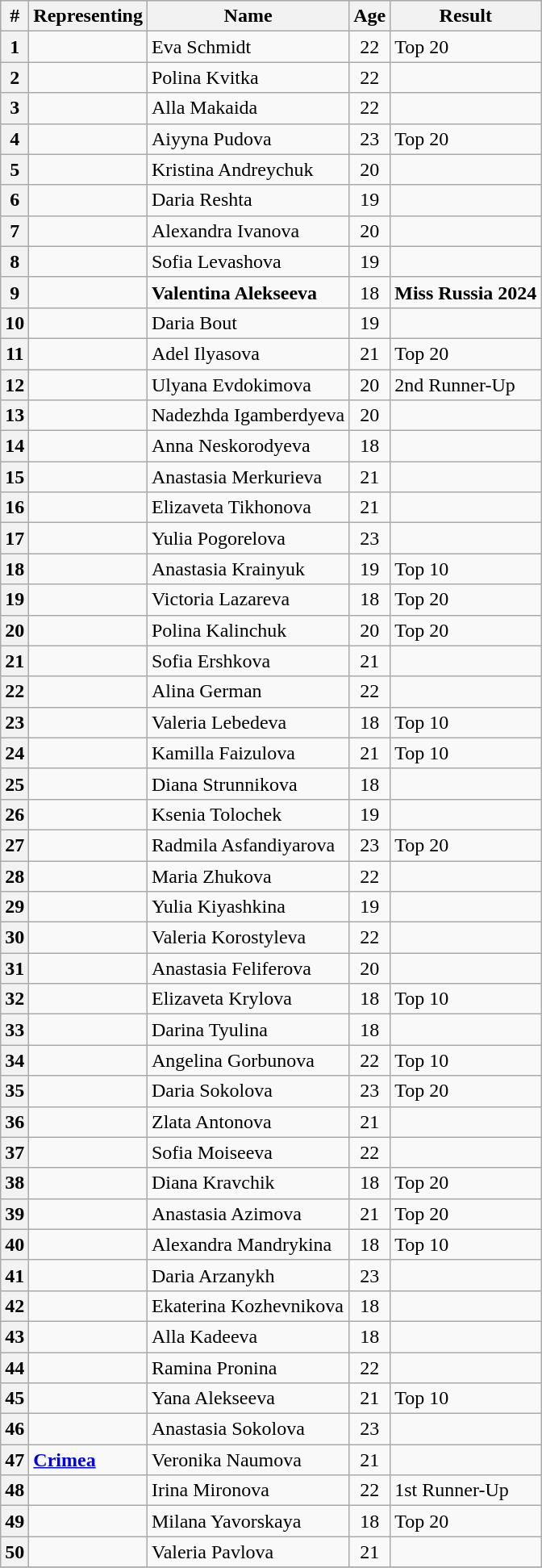<table class="sortable wikitable">
<tr style="background:#ccc;">
<th>#</th>
<th>Representing</th>
<th>Name</th>
<th>Age</th>
<th>Result</th>
</tr>
<tr>
<th>1</th>
<td><strong></strong></td>
<td>Eva Schmidt</td>
<td align=center>22</td>
<td>Top 20</td>
</tr>
<tr>
<th>2</th>
<td><strong></strong></td>
<td>Polina Kvitka</td>
<td align=center>22</td>
<td></td>
</tr>
<tr>
<th>3</th>
<td><strong></strong></td>
<td>Alla Makaida</td>
<td align=center>22</td>
<td></td>
</tr>
<tr>
<th>4</th>
<td><strong></strong></td>
<td>Aiyyna Pudova</td>
<td align=center>23</td>
<td>Top 20</td>
</tr>
<tr>
<th>5</th>
<td><strong></strong></td>
<td>Kristina Andreychuk</td>
<td align=center>20</td>
<td></td>
</tr>
<tr>
<th>6</th>
<td><strong></strong></td>
<td>Daria Reshta</td>
<td align=center>19</td>
<td></td>
</tr>
<tr>
<th>7</th>
<td><strong></strong></td>
<td>Alexandra Ivanova</td>
<td align=center>20</td>
<td></td>
</tr>
<tr>
<th>8</th>
<td><strong></strong></td>
<td>Sofia Levashova</td>
<td align=center>19</td>
<td></td>
</tr>
<tr>
<th>9</th>
<td><strong></strong></td>
<td><strong>Valentina Alekseeva</strong></td>
<td align=center>18</td>
<td><strong>Miss Russia 2024</strong></td>
</tr>
<tr>
<th>10</th>
<td><strong></strong></td>
<td>Daria Bout</td>
<td align=center>19</td>
<td></td>
</tr>
<tr>
<th>11</th>
<td><strong></strong></td>
<td>Adel Ilyasova</td>
<td align=center>21</td>
<td>Top 20</td>
</tr>
<tr>
<th>12</th>
<td><strong></strong></td>
<td>Ulyana Evdokimova</td>
<td align=center>20</td>
<td>2nd Runner-Up</td>
</tr>
<tr>
<th>13</th>
<td><strong></strong></td>
<td>Nadezhda Igamberdyeva</td>
<td align=center>20</td>
<td></td>
</tr>
<tr>
<th>14</th>
<td><strong></strong></td>
<td>Anna Neskorodyeva</td>
<td align=center>18</td>
<td></td>
</tr>
<tr>
<th>15</th>
<td><strong></strong></td>
<td>Anastasia Merkurieva</td>
<td align=center>21</td>
<td></td>
</tr>
<tr>
<th>16</th>
<td><strong></strong></td>
<td>Elizaveta Tikhonova</td>
<td align=center>21</td>
<td></td>
</tr>
<tr>
<th>17</th>
<td><strong></strong></td>
<td>Yulia Pogorelova</td>
<td align=center>23</td>
<td></td>
</tr>
<tr>
<th>18</th>
<td><strong></strong></td>
<td>Anastasia Krainyuk</td>
<td align=center>19</td>
<td>Top 10</td>
</tr>
<tr>
<th>19</th>
<td><strong></strong></td>
<td>Victoria Lazareva</td>
<td align=center>18</td>
<td>Top 20</td>
</tr>
<tr>
<th>20</th>
<td><strong></strong></td>
<td>Polina Kalinchuk</td>
<td align=center>20</td>
<td>Top 20</td>
</tr>
<tr>
<th>21</th>
<td><strong></strong></td>
<td>Sofia Ershkova</td>
<td align=center>21</td>
<td></td>
</tr>
<tr>
<th>22</th>
<td><strong></strong></td>
<td>Alina German</td>
<td align=center>22</td>
<td></td>
</tr>
<tr>
<th>23</th>
<td><strong></strong></td>
<td>Valeria Lebedeva</td>
<td align=center>18</td>
<td>Top 10</td>
</tr>
<tr>
<th>24</th>
<td><strong></strong></td>
<td>Kamilla Faizulova</td>
<td align=center>21</td>
<td>Top 10</td>
</tr>
<tr>
<th>25</th>
<td><strong></strong></td>
<td>Diana Strunnikova</td>
<td align=center>18</td>
<td></td>
</tr>
<tr>
<th>26</th>
<td><strong></strong></td>
<td>Ksenia Tolochek</td>
<td align=center>19</td>
<td></td>
</tr>
<tr>
<th>27</th>
<td><strong></strong></td>
<td>Radmila Asfandiyarova</td>
<td align=center>23</td>
<td>Top 20</td>
</tr>
<tr>
<th>28</th>
<td><strong></strong></td>
<td>Maria Zhukova</td>
<td align=center>22</td>
<td></td>
</tr>
<tr>
<th>29</th>
<td><strong></strong></td>
<td>Yulia Kiyashkina</td>
<td align=center>19</td>
<td></td>
</tr>
<tr>
<th>30</th>
<td><strong></strong></td>
<td>Valeria Korostyleva</td>
<td align=center>22</td>
<td></td>
</tr>
<tr>
<th>31</th>
<td><strong></strong></td>
<td>Anastasia Feliferova</td>
<td align=center>20</td>
<td></td>
</tr>
<tr>
<th>32</th>
<td><strong></strong></td>
<td>Elizaveta Krylova</td>
<td align=center>18</td>
<td>Top 10</td>
</tr>
<tr>
<th>33</th>
<td><strong></strong></td>
<td>Darina Tyulina</td>
<td align=center>18</td>
<td></td>
</tr>
<tr>
<th>34</th>
<td><strong></strong></td>
<td>Angelina Gorbunova</td>
<td align=center>22</td>
<td>Top 10</td>
</tr>
<tr>
<th>35</th>
<td><strong></strong></td>
<td>Daria Sokolova</td>
<td align=center>23</td>
<td>Top 20</td>
</tr>
<tr>
<th>36</th>
<td><strong></strong></td>
<td>Zlata Antonova</td>
<td align=center>21</td>
<td></td>
</tr>
<tr>
<th>37</th>
<td><strong></strong></td>
<td>Sofia Moiseeva</td>
<td align=center>22</td>
<td></td>
</tr>
<tr>
<th>38</th>
<td><strong></strong></td>
<td>Diana Kravchik</td>
<td align=center>18</td>
<td>Top 20</td>
</tr>
<tr>
<th>39</th>
<td><strong></strong></td>
<td>Anastasia Azimova</td>
<td align=center>21</td>
<td>Top 20</td>
</tr>
<tr>
<th>40</th>
<td><strong></strong></td>
<td>Alexandra Mandrykina</td>
<td align=center>18</td>
<td>Top 10</td>
</tr>
<tr>
<th>41</th>
<td><strong></strong></td>
<td>Daria Arzanykh</td>
<td align=center>23</td>
<td></td>
</tr>
<tr>
<th>42</th>
<td><strong></strong></td>
<td>Ekaterina Kozhevnikova</td>
<td align=center>18</td>
<td></td>
</tr>
<tr>
<th>43</th>
<td><strong></strong></td>
<td>Alla Kadeeva</td>
<td align=center>18</td>
<td></td>
</tr>
<tr>
<th>44</th>
<td><strong></strong></td>
<td>Ramina Pronina</td>
<td align=center>22</td>
<td></td>
</tr>
<tr>
<th>45</th>
<td><strong></strong></td>
<td>Yana Alekseeva</td>
<td align=center>21</td>
<td>Top 10</td>
</tr>
<tr>
<th>46</th>
<td><strong></strong></td>
<td>Anastasia Sokolova</td>
<td align=center>23</td>
<td></td>
</tr>
<tr>
<th>47</th>
<td><strong> <a href='#'>Crimea</a></strong></td>
<td>Veronika Naumova</td>
<td align=center>21</td>
<td></td>
</tr>
<tr>
<th>48</th>
<td><strong></strong></td>
<td>Irina Mironova</td>
<td align=center>22</td>
<td>1st Runner-Up</td>
</tr>
<tr>
<th>49</th>
<td><strong></strong></td>
<td>Milana Yavorskaya</td>
<td align=center>18</td>
<td>Top 20</td>
</tr>
<tr>
<th>50</th>
<td><strong></strong></td>
<td>Valeria Pavlova</td>
<td align=center>21</td>
<td></td>
</tr>
<tr>
</tr>
</table>
